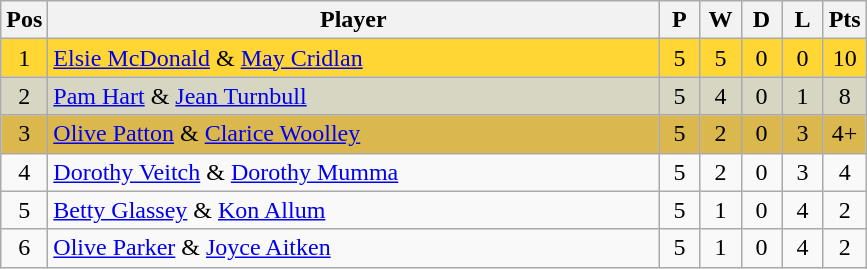<table class="wikitable" style="font-size: 100%">
<tr>
<th width=20>Pos</th>
<th width=400>Player</th>
<th width=20>P</th>
<th width=20>W</th>
<th width=20>D</th>
<th width=20>L</th>
<th width=20>Pts</th>
</tr>
<tr align=center style="background: #FFD633;">
<td>1</td>
<td align="left"> <a href='#'>Elsie McDonald</a> & <a href='#'>May Cridlan</a></td>
<td>5</td>
<td>5</td>
<td>0</td>
<td>0</td>
<td>10</td>
</tr>
<tr align=center style="background: #D6D6C2;">
<td>2</td>
<td align="left"> <a href='#'>Pam Hart</a> & <a href='#'>Jean Turnbull</a></td>
<td>5</td>
<td>4</td>
<td>0</td>
<td>1</td>
<td>8</td>
</tr>
<tr align=center style="background: #DBB84D;">
<td>3</td>
<td align="left"> <a href='#'>Olive Patton</a> & <a href='#'>Clarice Woolley</a></td>
<td>5</td>
<td>2</td>
<td>0</td>
<td>3</td>
<td>4+</td>
</tr>
<tr align=center>
<td>4</td>
<td align="left"> <a href='#'>Dorothy Veitch</a> & <a href='#'>Dorothy Mumma</a></td>
<td>5</td>
<td>2</td>
<td>0</td>
<td>3</td>
<td>4</td>
</tr>
<tr align=center>
<td>5</td>
<td align="left"> <a href='#'>Betty Glassey</a> & <a href='#'>Kon Allum</a></td>
<td>5</td>
<td>1</td>
<td>0</td>
<td>4</td>
<td>2</td>
</tr>
<tr align=center>
<td>6</td>
<td align="left"> <a href='#'>Olive Parker</a> & <a href='#'>Joyce Aitken</a></td>
<td>5</td>
<td>1</td>
<td>0</td>
<td>4</td>
<td>2</td>
</tr>
</table>
